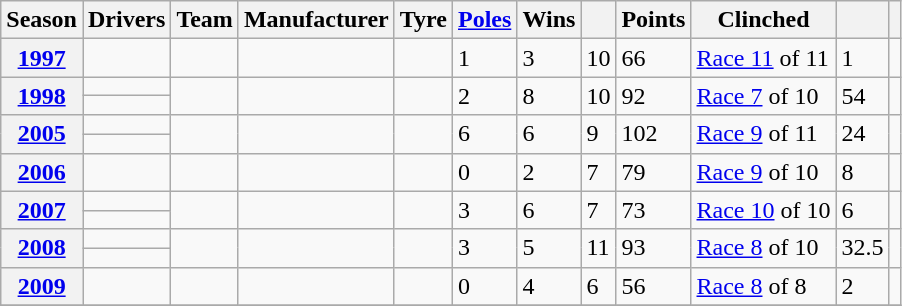<table class="wikitable sortable plainrowheaders";>
<tr>
<th scope=col>Season</th>
<th scope=col>Drivers</th>
<th scope=col>Team</th>
<th scope=col>Manufacturer</th>
<th scope=col>Tyre</th>
<th scope=col><a href='#'>Poles</a></th>
<th scope=col>Wins</th>
<th scope=col></th>
<th scope=col>Points</th>
<th scope=col>Clinched</th>
<th scope=col></th>
<th scope=col class=unsortable></th>
</tr>
<tr>
<th scope=row style="text-align: center;"><a href='#'>1997</a></th>
<td></td>
<td></td>
<td></td>
<td></td>
<td>1</td>
<td>3</td>
<td>10</td>
<td>66</td>
<td><a href='#'>Race 11</a> of 11</td>
<td>1</td>
<td style="text-align:center;"></td>
</tr>
<tr>
<th scope=rowgroup style="text-align: center;" rowspan=2><a href='#'>1998</a></th>
<td></td>
<td rowspan=2></td>
<td rowspan=2></td>
<td rowspan=2></td>
<td rowspan=2>2</td>
<td rowspan=2>8</td>
<td rowspan=2>10</td>
<td rowspan=2>92</td>
<td rowspan=2><a href='#'>Race 7</a> of 10</td>
<td rowspan=2>54</td>
<td style="text-align:center;" rowspan=2></td>
</tr>
<tr>
<td></td>
</tr>
<tr>
<th scope=rowgroup style="text-align: center;" rowspan=2><a href='#'>2005</a></th>
<td></td>
<td rowspan=2></td>
<td rowspan=2></td>
<td rowspan=2></td>
<td rowspan=2>6</td>
<td rowspan=2>6</td>
<td rowspan=2>9</td>
<td rowspan=2>102</td>
<td rowspan=2><a href='#'>Race 9</a> of 11</td>
<td rowspan=2>24</td>
<td style="text-align:center;" rowspan=2></td>
</tr>
<tr>
<td></td>
</tr>
<tr>
<th scope=row style="text-align: center;"><a href='#'>2006</a></th>
<td></td>
<td></td>
<td></td>
<td></td>
<td>0</td>
<td>2</td>
<td>7</td>
<td>79</td>
<td><a href='#'>Race 9</a> of 10</td>
<td>8</td>
<td style="text-align:center;"></td>
</tr>
<tr>
<th scope=rowgroup style="text-align: center;" rowspan=2><a href='#'>2007</a></th>
<td></td>
<td rowspan=2></td>
<td rowspan=2></td>
<td rowspan=2></td>
<td rowspan=2>3</td>
<td rowspan=2>6</td>
<td rowspan=2>7</td>
<td rowspan=2>73</td>
<td rowspan=2><a href='#'>Race 10</a> of 10</td>
<td rowspan=2>6</td>
<td style="text-align:center;" rowspan=2></td>
</tr>
<tr>
<td></td>
</tr>
<tr>
<th scope=rowgroup style="text-align: center;"rowspan=2><a href='#'>2008</a></th>
<td></td>
<td rowspan=2></td>
<td rowspan=2></td>
<td rowspan=2></td>
<td rowspan=2>3</td>
<td rowspan=2>5</td>
<td rowspan=2>11</td>
<td rowspan=2>93</td>
<td rowspan=2><a href='#'>Race 8</a> of 10</td>
<td rowspan=2>32.5</td>
<td style="text-align:center;" rowspan=2></td>
</tr>
<tr>
<td></td>
</tr>
<tr>
<th scope=row style="text-align: center;"><a href='#'>2009</a></th>
<td></td>
<td></td>
<td></td>
<td></td>
<td>0</td>
<td>4</td>
<td>6</td>
<td>56</td>
<td><a href='#'>Race 8</a> of 8</td>
<td>2</td>
<td style="text-align:center;"></td>
</tr>
<tr>
</tr>
</table>
